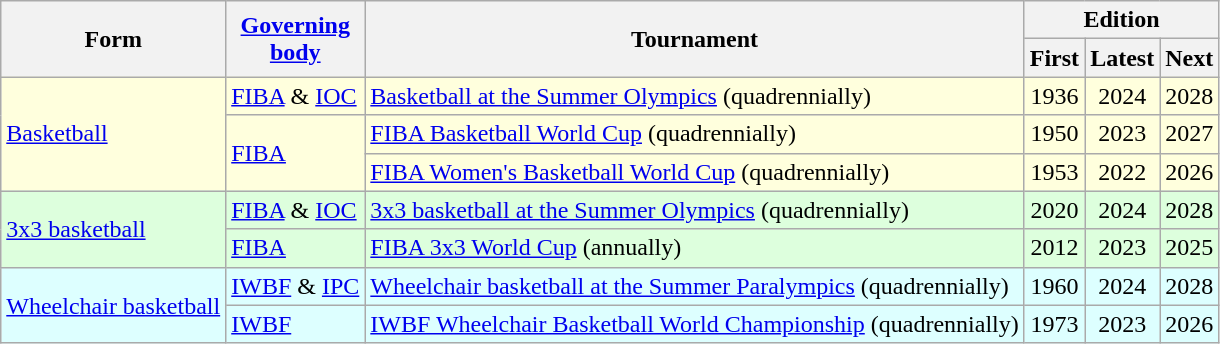<table class="wikitable">
<tr>
<th rowspan="2">Form</th>
<th rowspan="2"><a href='#'>Governing<br>body</a></th>
<th rowspan="2">Tournament</th>
<th colspan="3">Edition</th>
</tr>
<tr>
<th>First</th>
<th>Latest</th>
<th>Next</th>
</tr>
<tr style="background: #ffd;">
<td rowspan="3"><a href='#'>Basketball</a></td>
<td><a href='#'>FIBA</a> & <a href='#'>IOC</a></td>
<td><a href='#'>Basketball at the Summer Olympics</a> (quadrennially)</td>
<td style="text-align:center;">1936</td>
<td style="text-align:center;">2024</td>
<td style="text-align:center;">2028</td>
</tr>
<tr style="background: #ffd;">
<td rowspan="2"><a href='#'>FIBA</a></td>
<td><a href='#'>FIBA Basketball World Cup</a> (quadrennially)</td>
<td style="text-align:center;">1950</td>
<td style="text-align:center;">2023</td>
<td style="text-align:center;">2027</td>
</tr>
<tr style="background: #ffd;">
<td><a href='#'>FIBA Women's Basketball World Cup</a> (quadrennially)</td>
<td style="text-align:center;">1953</td>
<td style="text-align:center;">2022</td>
<td style="text-align:center;">2026</td>
</tr>
<tr style="background: #dfd;">
<td rowspan="2"><a href='#'>3x3 basketball</a></td>
<td><a href='#'>FIBA</a> & <a href='#'>IOC</a></td>
<td><a href='#'>3x3 basketball at the Summer Olympics</a> (quadrennially)</td>
<td style="text-align:center;">2020</td>
<td style="text-align:center;">2024</td>
<td style="text-align:center;">2028</td>
</tr>
<tr style="background: #dfd;">
<td><a href='#'>FIBA</a></td>
<td><a href='#'>FIBA 3x3 World Cup</a> (annually)</td>
<td style="text-align:center;">2012</td>
<td style="text-align:center;">2023</td>
<td style="text-align:center;">2025</td>
</tr>
<tr style="background: #dff;">
<td rowspan="2"><a href='#'>Wheelchair basketball</a></td>
<td><a href='#'>IWBF</a> & <a href='#'>IPC</a></td>
<td><a href='#'>Wheelchair basketball at the Summer Paralympics</a> (quadrennially)</td>
<td style="text-align:center;">1960</td>
<td style="text-align:center;">2024</td>
<td style="text-align:center;">2028</td>
</tr>
<tr style="background: #dff;">
<td><a href='#'>IWBF</a></td>
<td><a href='#'>IWBF Wheelchair Basketball World Championship</a> (quadrennially)</td>
<td style="text-align:center;">1973</td>
<td style="text-align:center;">2023</td>
<td style="text-align:center;">2026</td>
</tr>
</table>
